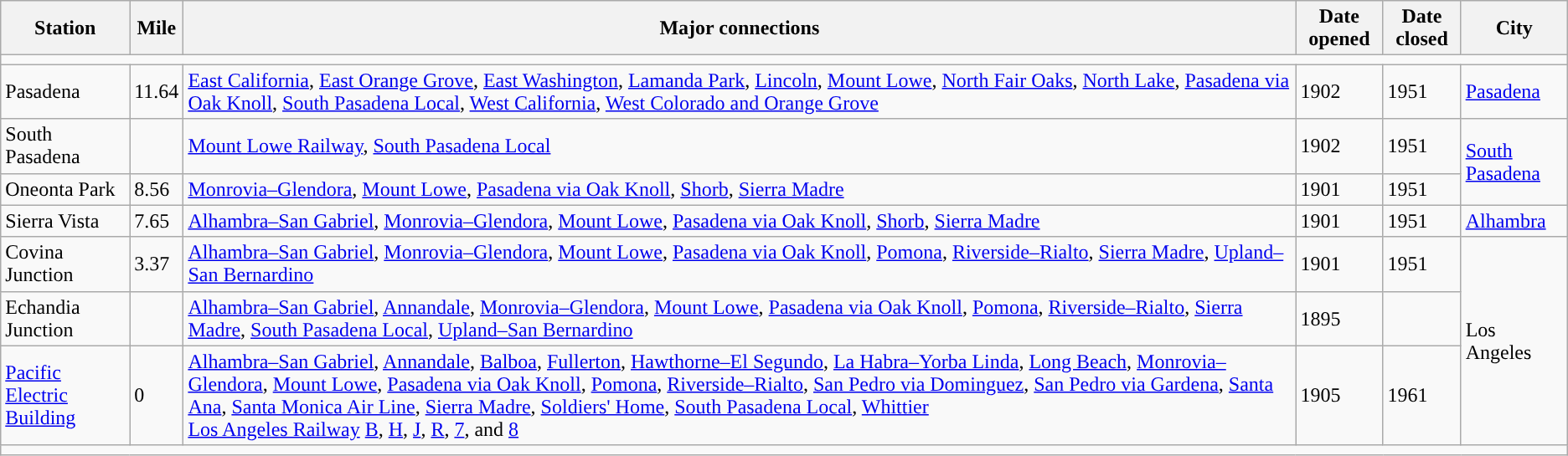<table class="wikitable">
<tr>
<th>Station</th>
<th>Mile</th>
<th>Major connections</th>
<th>Date opened</th>
<th>Date closed</th>
<th>City</th>
</tr>
<tr>
<td colspan = "6"></td>
</tr>
<tr>
<td>Pasadena</td>
<td>11.64</td>
<td><a href='#'>East California</a>, <a href='#'>East Orange Grove</a>, <a href='#'>East Washington</a>, <a href='#'>Lamanda Park</a>, <a href='#'>Lincoln</a>, <a href='#'>Mount Lowe</a>, <a href='#'>North Fair Oaks</a>, <a href='#'>North Lake</a>, <a href='#'>Pasadena via Oak Knoll</a>, <a href='#'>South Pasadena Local</a>, <a href='#'>West California</a>, <a href='#'>West Colorado and Orange Grove</a></td>
<td>1902</td>
<td>1951</td>
<td rowspan=1><a href='#'>Pasadena</a></td>
</tr>
<tr>
<td>South Pasadena</td>
<td></td>
<td><a href='#'>Mount Lowe Railway</a>, <a href='#'>South Pasadena Local</a></td>
<td>1902</td>
<td>1951</td>
<td rowspan=2><a href='#'>South Pasadena</a></td>
</tr>
<tr>
<td>Oneonta Park</td>
<td>8.56</td>
<td><a href='#'>Monrovia–Glendora</a>, <a href='#'>Mount Lowe</a>, <a href='#'>Pasadena via Oak Knoll</a>, <a href='#'>Shorb</a>, <a href='#'>Sierra Madre</a></td>
<td>1901</td>
<td>1951</td>
</tr>
<tr>
<td>Sierra Vista</td>
<td>7.65</td>
<td><a href='#'>Alhambra–San Gabriel</a>, <a href='#'>Monrovia–Glendora</a>, <a href='#'>Mount Lowe</a>, <a href='#'>Pasadena via Oak Knoll</a>, <a href='#'>Shorb</a>, <a href='#'>Sierra Madre</a></td>
<td>1901</td>
<td>1951</td>
<td rowspan=1><a href='#'>Alhambra</a></td>
</tr>
<tr>
<td>Covina Junction</td>
<td>3.37</td>
<td><a href='#'>Alhambra–San Gabriel</a>, <a href='#'>Monrovia–Glendora</a>, <a href='#'>Mount Lowe</a>, <a href='#'>Pasadena via Oak Knoll</a>, <a href='#'>Pomona</a>, <a href='#'>Riverside–Rialto</a>, <a href='#'>Sierra Madre</a>, <a href='#'>Upland–San Bernardino</a></td>
<td>1901</td>
<td>1951</td>
<td rowspan=3>Los Angeles</td>
</tr>
<tr>
<td>Echandia Junction</td>
<td></td>
<td><a href='#'>Alhambra–San Gabriel</a>, <a href='#'>Annandale</a>, <a href='#'>Monrovia–Glendora</a>, <a href='#'>Mount Lowe</a>, <a href='#'>Pasadena via Oak Knoll</a>, <a href='#'>Pomona</a>, <a href='#'>Riverside–Rialto</a>, <a href='#'>Sierra Madre</a>, <a href='#'>South Pasadena Local</a>, <a href='#'>Upland–San Bernardino</a></td>
<td>1895</td>
<td></td>
</tr>
<tr>
<td><a href='#'>Pacific Electric Building</a></td>
<td>0</td>
<td><a href='#'>Alhambra–San Gabriel</a>, <a href='#'>Annandale</a>, <a href='#'>Balboa</a>, <a href='#'>Fullerton</a>, <a href='#'>Hawthorne–El Segundo</a>, <a href='#'>La Habra–Yorba Linda</a>, <a href='#'>Long Beach</a>, <a href='#'>Monrovia–Glendora</a>, <a href='#'>Mount Lowe</a>, <a href='#'>Pasadena via Oak Knoll</a>, <a href='#'>Pomona</a>, <a href='#'>Riverside–Rialto</a>, <a href='#'>San Pedro via Dominguez</a>, <a href='#'>San Pedro via Gardena</a>, <a href='#'>Santa Ana</a>, <a href='#'>Santa Monica Air Line</a>, <a href='#'>Sierra Madre</a>, <a href='#'>Soldiers' Home</a>, <a href='#'>South Pasadena Local</a>, <a href='#'>Whittier</a><br><a href='#'>Los Angeles Railway</a> <a href='#'>B</a>, <a href='#'>H</a>, <a href='#'>J</a>, <a href='#'>R</a>, <a href='#'>7</a>, and <a href='#'>8</a></td>
<td>1905</td>
<td>1961</td>
</tr>
<tr>
<td colspan = "6"></td>
</tr>
</table>
